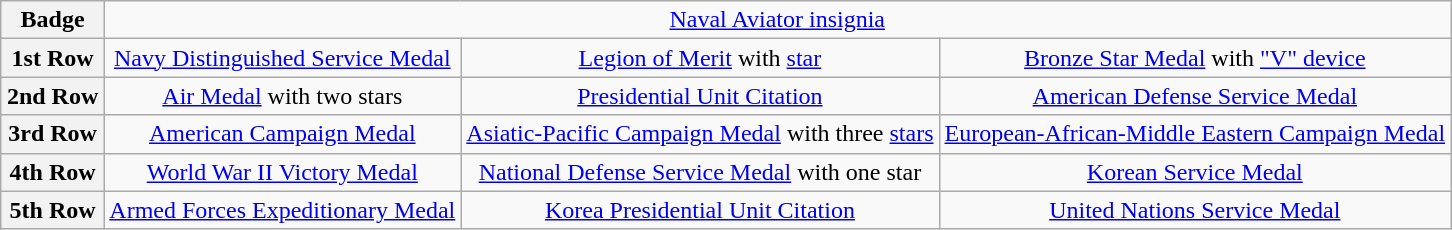<table class="wikitable" style="margin:1em auto; text-align:center;">
<tr>
<th>Badge</th>
<td colspan="14"><a href='#'>Naval Aviator insignia</a></td>
</tr>
<tr>
<th>1st Row</th>
<td colspan="3"><a href='#'>Navy Distinguished Service Medal</a></td>
<td colspan="3"><a href='#'>Legion of Merit</a> with <a href='#'>star</a></td>
<td colspan="3"><a href='#'>Bronze Star Medal</a> with <a href='#'>"V" device</a></td>
</tr>
<tr>
<th>2nd Row</th>
<td colspan="3"><a href='#'>Air Medal</a> with two stars</td>
<td colspan="3"><a href='#'>Presidential Unit Citation</a></td>
<td colspan="3"><a href='#'>American Defense Service Medal</a></td>
</tr>
<tr>
<th>3rd Row</th>
<td colspan="3"><a href='#'>American Campaign Medal</a></td>
<td colspan="3"><a href='#'>Asiatic-Pacific Campaign Medal</a> with three <a href='#'>stars</a></td>
<td colspan="3"><a href='#'>European-African-Middle Eastern Campaign Medal</a></td>
</tr>
<tr>
<th>4th Row</th>
<td colspan="3"><a href='#'>World War II Victory Medal</a></td>
<td colspan="3"><a href='#'>National Defense Service Medal</a> with one star</td>
<td colspan="3"><a href='#'>Korean Service Medal</a></td>
</tr>
<tr>
<th>5th Row</th>
<td colspan="3"><a href='#'>Armed Forces Expeditionary Medal</a></td>
<td colspan="3"><a href='#'>Korea Presidential Unit Citation</a></td>
<td colspan="3"><a href='#'>United Nations Service Medal</a></td>
</tr>
</table>
